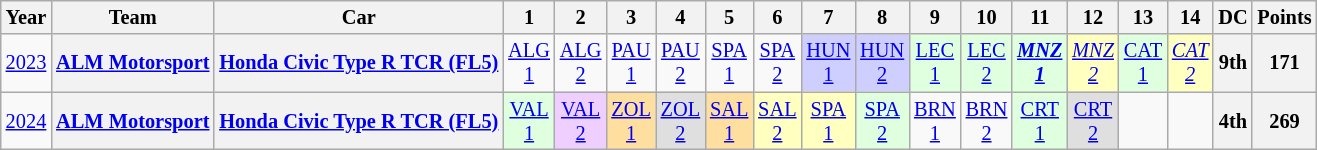<table class="wikitable" style="text-align:center; font-size:85%">
<tr>
<th>Year</th>
<th>Team</th>
<th>Car</th>
<th>1</th>
<th>2</th>
<th>3</th>
<th>4</th>
<th>5</th>
<th>6</th>
<th>7</th>
<th>8</th>
<th>9</th>
<th>10</th>
<th>11</th>
<th>12</th>
<th>13</th>
<th>14</th>
<th>DC</th>
<th>Points</th>
</tr>
<tr>
<td><a href='#'>2023</a></td>
<th><a href='#'>ALM Motorsport</a></th>
<th><a href='#'>Honda Civic Type R TCR (FL5)</a></th>
<td><a href='#'>ALG<br>1</a></td>
<td><a href='#'>ALG<br>2</a></td>
<td><a href='#'>PAU<br>1</a></td>
<td><a href='#'>PAU<br>2</a></td>
<td><a href='#'>SPA<br>1</a></td>
<td><a href='#'>SPA<br>2</a></td>
<td style="background:#CFCFFF;"><a href='#'>HUN<br>1</a><br></td>
<td style="background:#CFCFFF;"><a href='#'>HUN<br>2</a><br></td>
<td style="background:#DFFFDF;"><a href='#'>LEC<br>1</a><br></td>
<td style="background:#DFFFDF;"><a href='#'>LEC<br>2</a><br></td>
<td style="background:#DFFFDF;"><strong><em><a href='#'>MNZ<br>1</a></em></strong><br></td>
<td style="background:#FFFFBF;"><em><a href='#'>MNZ<br>2</a></em><br></td>
<td style="background:#DFFFDF;"><a href='#'>CAT<br>1</a><br></td>
<td style="background:#FFFFBF;"><em><a href='#'>CAT<br>2</a></em><br></td>
<th>9th</th>
<th>171</th>
</tr>
<tr>
<td><a href='#'>2024</a></td>
<th><a href='#'>ALM Motorsport</a></th>
<th><a href='#'>Honda Civic Type R TCR (FL5)</a></th>
<td style="background:#DFFFDF;"><a href='#'>VAL<br>1</a><br></td>
<td style="background:#EFCFFF;"><a href='#'>VAL<br>2</a><br></td>
<td style="background:#FFDF9F;"><a href='#'>ZOL<br>1</a><br></td>
<td style="background:#DFDFDF;"><a href='#'>ZOL<br>2</a><br></td>
<td style="background:#FFDF9F;"><a href='#'>SAL<br>1</a><br></td>
<td style="background:#FFFFBF;"><a href='#'>SAL<br>2</a><br></td>
<td style="background:#FFFFBF;"><a href='#'>SPA<br>1</a><br></td>
<td style="background:#DFFFDF;"><a href='#'>SPA<br>2</a><br></td>
<td><a href='#'>BRN<br>1</a></td>
<td><a href='#'>BRN<br>2</a></td>
<td style="background:#DFFFDF"><a href='#'>CRT<br>1</a><br></td>
<td style="background:#DFDFDF"><a href='#'>CRT<br>2</a><br></td>
<td></td>
<td></td>
<th>4th</th>
<th>269</th>
</tr>
</table>
